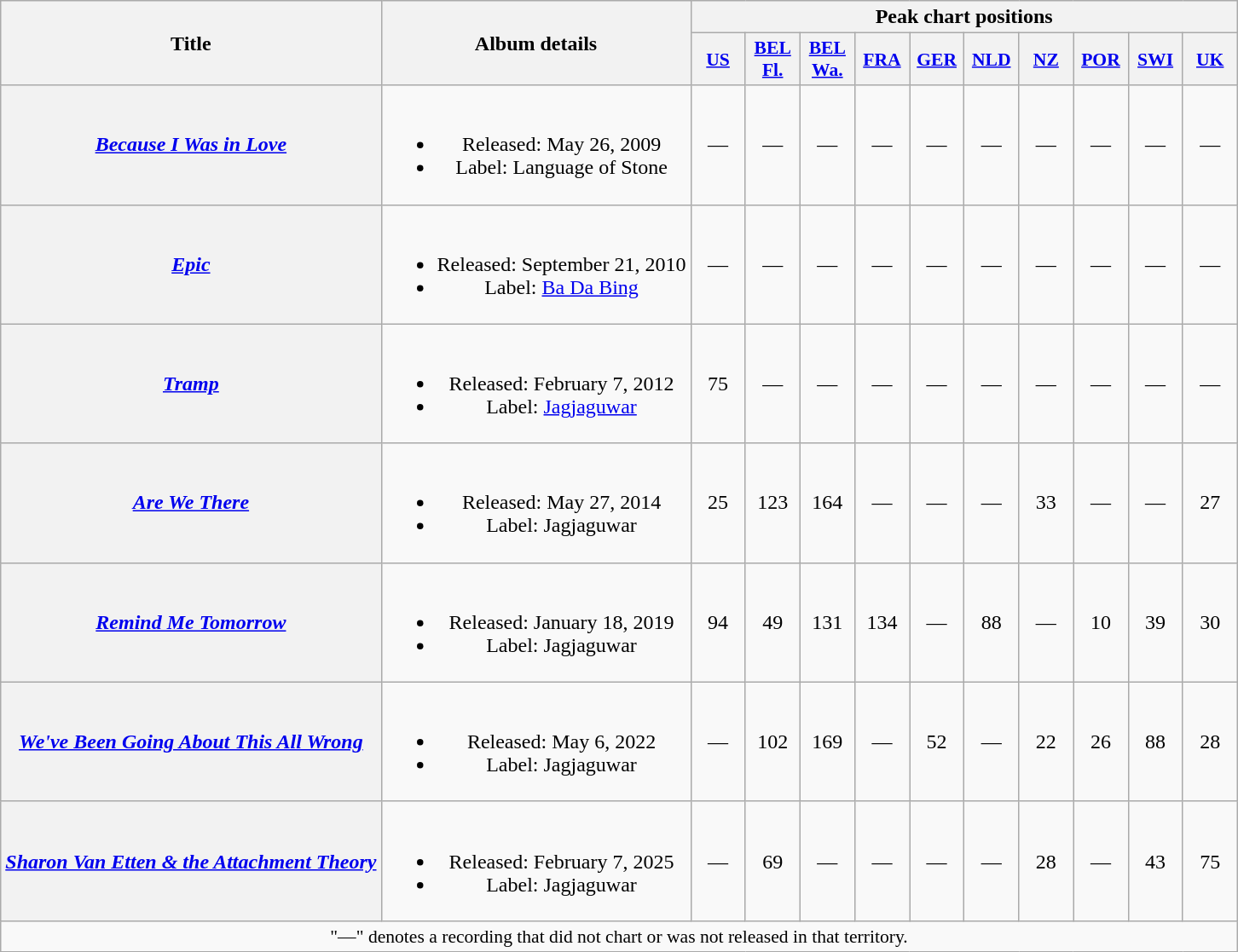<table class="wikitable plainrowheaders" style="text-align:center;">
<tr>
<th scope="col" rowspan="2">Title</th>
<th scope="col" rowspan="2">Album details</th>
<th scope="col" colspan="10">Peak chart positions</th>
</tr>
<tr>
<th scope="col" style="width:2.5em;font-size:90%;"><a href='#'>US</a><br></th>
<th scope="col" style="width:2.5em;font-size:90%;"><a href='#'>BEL<br>Fl.</a><br></th>
<th scope="col" style="width:2.5em;font-size:90%;"><a href='#'>BEL<br>Wa.</a><br></th>
<th scope="col" style="width:2.5em;font-size:90%;"><a href='#'>FRA</a><br></th>
<th scope="col" style="width:2.5em;font-size:90%;"><a href='#'>GER</a><br></th>
<th scope="col" style="width:2.5em;font-size:90%;"><a href='#'>NLD</a><br></th>
<th scope="col" style="width:2.5em;font-size:90%;"><a href='#'>NZ</a><br></th>
<th scope="col" style="width:2.5em;font-size:90%;"><a href='#'>POR</a><br></th>
<th scope="col" style="width:2.5em;font-size:90%;"><a href='#'>SWI</a><br></th>
<th scope="col" style="width:2.5em;font-size:90%;"><a href='#'>UK</a><br></th>
</tr>
<tr>
<th scope="row"><em><a href='#'>Because I Was in Love</a></em></th>
<td><br><ul><li>Released: May 26, 2009</li><li>Label: Language of Stone</li></ul></td>
<td>—</td>
<td>—</td>
<td>—</td>
<td>—</td>
<td>—</td>
<td>—</td>
<td>—</td>
<td>—</td>
<td>—</td>
<td>—</td>
</tr>
<tr>
<th scope="row"><em><a href='#'>Epic</a></em></th>
<td><br><ul><li>Released: September 21, 2010</li><li>Label: <a href='#'>Ba Da Bing</a></li></ul></td>
<td>—</td>
<td>—</td>
<td>—</td>
<td>—</td>
<td>—</td>
<td>—</td>
<td>—</td>
<td>—</td>
<td>—</td>
<td>—</td>
</tr>
<tr>
<th scope="row"><em><a href='#'>Tramp</a></em></th>
<td><br><ul><li>Released: February 7, 2012</li><li>Label: <a href='#'>Jagjaguwar</a></li></ul></td>
<td>75</td>
<td>—</td>
<td>—</td>
<td>—</td>
<td>—</td>
<td>—</td>
<td>—</td>
<td>—</td>
<td>—</td>
<td>—</td>
</tr>
<tr>
<th scope="row"><em><a href='#'>Are We There</a></em></th>
<td><br><ul><li>Released: May 27, 2014</li><li>Label: Jagjaguwar</li></ul></td>
<td>25</td>
<td>123</td>
<td>164</td>
<td>—</td>
<td>—</td>
<td>—</td>
<td>33</td>
<td>—</td>
<td>—</td>
<td>27</td>
</tr>
<tr>
<th scope="row"><em><a href='#'>Remind Me Tomorrow</a></em></th>
<td><br><ul><li>Released: January 18, 2019</li><li>Label: Jagjaguwar</li></ul></td>
<td>94</td>
<td>49</td>
<td>131</td>
<td>134</td>
<td>—</td>
<td>88</td>
<td>—</td>
<td>10</td>
<td>39</td>
<td>30</td>
</tr>
<tr>
<th scope="row"><em><a href='#'>We've Been Going About This All Wrong</a></em></th>
<td><br><ul><li>Released: May 6, 2022</li><li>Label: Jagjaguwar</li></ul></td>
<td>—</td>
<td>102</td>
<td>169</td>
<td>—</td>
<td>52</td>
<td>—</td>
<td>22</td>
<td>26</td>
<td>88</td>
<td>28</td>
</tr>
<tr>
<th scope="row"><em><a href='#'>Sharon Van Etten & the Attachment Theory</a></em></th>
<td><br><ul><li>Released: February 7, 2025</li><li>Label: Jagjaguwar</li></ul></td>
<td>—</td>
<td>69</td>
<td>—</td>
<td>—</td>
<td>—</td>
<td>—</td>
<td>28<br></td>
<td>—</td>
<td>43</td>
<td>75</td>
</tr>
<tr>
<td colspan="12" style="font-size:90%">"—" denotes a recording that did not chart or was not released in that territory.</td>
</tr>
</table>
